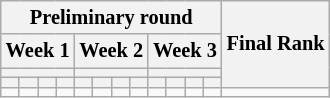<table class="wikitable" style="font-size:85%;">
<tr>
<th colspan=12>Preliminary round</th>
<th rowspan=4>Final Rank</th>
</tr>
<tr>
<th colspan=4>Week 1</th>
<th colspan=4>Week 2</th>
<th colspan=4>Week 3</th>
</tr>
<tr>
<th colspan=4></th>
<th colspan=4></th>
<th colspan=4></th>
</tr>
<tr>
<th></th>
<th></th>
<th></th>
<th></th>
<th></th>
<th></th>
<th></th>
<th></th>
<th></th>
<th></th>
<th></th>
<th></th>
</tr>
<tr align=center>
<td></td>
<td></td>
<td></td>
<td></td>
<td></td>
<td></td>
<td></td>
<td></td>
<td></td>
<td></td>
<td></td>
<td></td>
<td></td>
</tr>
</table>
